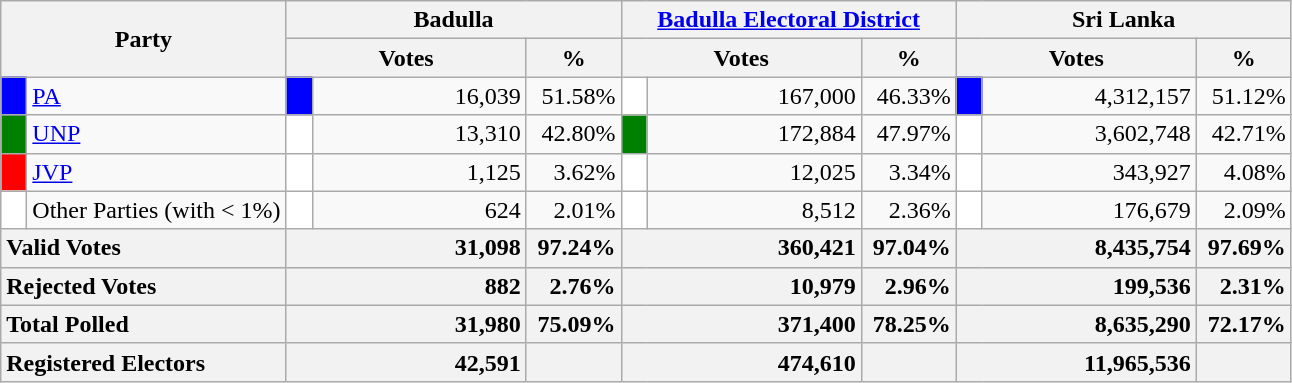<table class="wikitable">
<tr>
<th colspan="2" width="144px"rowspan="2">Party</th>
<th colspan="3" width="216px">Badulla</th>
<th colspan="3" width="216px"><a href='#'>Badulla Electoral District</a></th>
<th colspan="3" width="216px">Sri Lanka</th>
</tr>
<tr>
<th colspan="2" width="144px">Votes</th>
<th>%</th>
<th colspan="2" width="144px">Votes</th>
<th>%</th>
<th colspan="2" width="144px">Votes</th>
<th>%</th>
</tr>
<tr>
<td style="background-color:blue;" width="10px"></td>
<td style="text-align:left;"><a href='#'>PA</a></td>
<td style="background-color:blue;" width="10px"></td>
<td style="text-align:right;">16,039</td>
<td style="text-align:right;">51.58%</td>
<td style="background-color:white;" width="10px"></td>
<td style="text-align:right;">167,000</td>
<td style="text-align:right;">46.33%</td>
<td style="background-color:blue;" width="10px"></td>
<td style="text-align:right;">4,312,157</td>
<td style="text-align:right;">51.12%</td>
</tr>
<tr>
<td style="background-color:green;" width="10px"></td>
<td style="text-align:left;"><a href='#'>UNP</a></td>
<td style="background-color:white;" width="10px"></td>
<td style="text-align:right;">13,310</td>
<td style="text-align:right;">42.80%</td>
<td style="background-color:green;" width="10px"></td>
<td style="text-align:right;">172,884</td>
<td style="text-align:right;">47.97%</td>
<td style="background-color:white;" width="10px"></td>
<td style="text-align:right;">3,602,748</td>
<td style="text-align:right;">42.71%</td>
</tr>
<tr>
<td style="background-color:red;" width="10px"></td>
<td style="text-align:left;"><a href='#'>JVP</a></td>
<td style="background-color:white;" width="10px"></td>
<td style="text-align:right;">1,125</td>
<td style="text-align:right;">3.62%</td>
<td style="background-color:white;" width="10px"></td>
<td style="text-align:right;">12,025</td>
<td style="text-align:right;">3.34%</td>
<td style="background-color:white;" width="10px"></td>
<td style="text-align:right;">343,927</td>
<td style="text-align:right;">4.08%</td>
</tr>
<tr>
<td style="background-color:white;" width="10px"></td>
<td style="text-align:left;">Other Parties (with < 1%)</td>
<td style="background-color:white;" width="10px"></td>
<td style="text-align:right;">624</td>
<td style="text-align:right;">2.01%</td>
<td style="background-color:white;" width="10px"></td>
<td style="text-align:right;">8,512</td>
<td style="text-align:right;">2.36%</td>
<td style="background-color:white;" width="10px"></td>
<td style="text-align:right;">176,679</td>
<td style="text-align:right;">2.09%</td>
</tr>
<tr>
<th colspan="2" width="144px"style="text-align:left;">Valid Votes</th>
<th style="text-align:right;"colspan="2" width="144px">31,098</th>
<th style="text-align:right;">97.24%</th>
<th style="text-align:right;"colspan="2" width="144px">360,421</th>
<th style="text-align:right;">97.04%</th>
<th style="text-align:right;"colspan="2" width="144px">8,435,754</th>
<th style="text-align:right;">97.69%</th>
</tr>
<tr>
<th colspan="2" width="144px"style="text-align:left;">Rejected Votes</th>
<th style="text-align:right;"colspan="2" width="144px">882</th>
<th style="text-align:right;">2.76%</th>
<th style="text-align:right;"colspan="2" width="144px">10,979</th>
<th style="text-align:right;">2.96%</th>
<th style="text-align:right;"colspan="2" width="144px">199,536</th>
<th style="text-align:right;">2.31%</th>
</tr>
<tr>
<th colspan="2" width="144px"style="text-align:left;">Total Polled</th>
<th style="text-align:right;"colspan="2" width="144px">31,980</th>
<th style="text-align:right;">75.09%</th>
<th style="text-align:right;"colspan="2" width="144px">371,400</th>
<th style="text-align:right;">78.25%</th>
<th style="text-align:right;"colspan="2" width="144px">8,635,290</th>
<th style="text-align:right;">72.17%</th>
</tr>
<tr>
<th colspan="2" width="144px"style="text-align:left;">Registered Electors</th>
<th style="text-align:right;"colspan="2" width="144px">42,591</th>
<th></th>
<th style="text-align:right;"colspan="2" width="144px">474,610</th>
<th></th>
<th style="text-align:right;"colspan="2" width="144px">11,965,536</th>
<th></th>
</tr>
</table>
